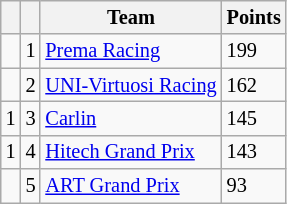<table class="wikitable" style="font-size: 85%;">
<tr>
<th></th>
<th></th>
<th>Team</th>
<th>Points</th>
</tr>
<tr>
<td align="left"></td>
<td align="center">1</td>
<td> <a href='#'>Prema Racing</a></td>
<td>199</td>
</tr>
<tr>
<td align="left"></td>
<td align="center">2</td>
<td> <a href='#'>UNI-Virtuosi Racing</a></td>
<td>162</td>
</tr>
<tr>
<td align="left"> 1</td>
<td align="center">3</td>
<td> <a href='#'>Carlin</a></td>
<td>145</td>
</tr>
<tr>
<td align="left"> 1</td>
<td align="center">4</td>
<td> <a href='#'>Hitech Grand Prix</a></td>
<td>143</td>
</tr>
<tr>
<td align="left"></td>
<td align="center">5</td>
<td> <a href='#'>ART Grand Prix</a></td>
<td>93</td>
</tr>
</table>
